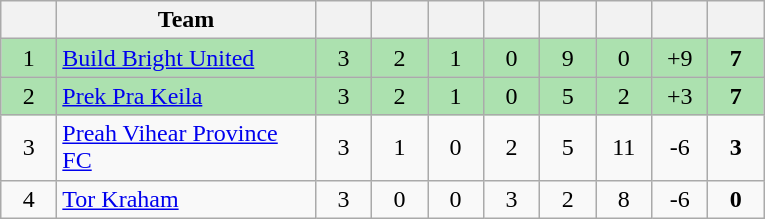<table class="wikitable" style="text-align: center;">
<tr>
<th width=30></th>
<th width=165>Team</th>
<th width=30></th>
<th width=30></th>
<th width=30></th>
<th width=30></th>
<th width=30></th>
<th width=30></th>
<th width=30></th>
<th width=30></th>
</tr>
<tr style="background:#ace1af;">
<td>1</td>
<td align=left><a href='#'>Build Bright United</a></td>
<td>3</td>
<td>2</td>
<td>1</td>
<td>0</td>
<td>9</td>
<td>0</td>
<td>+9</td>
<td><strong>7</strong></td>
</tr>
<tr style="background:#ace1af;">
<td>2</td>
<td align=left><a href='#'>Prek Pra Keila</a></td>
<td>3</td>
<td>2</td>
<td>1</td>
<td>0</td>
<td>5</td>
<td>2</td>
<td>+3</td>
<td><strong>7</strong></td>
</tr>
<tr>
<td>3</td>
<td align=left><a href='#'>Preah Vihear Province FC</a></td>
<td>3</td>
<td>1</td>
<td>0</td>
<td>2</td>
<td>5</td>
<td>11</td>
<td>-6</td>
<td><strong>3</strong></td>
</tr>
<tr>
<td>4</td>
<td align=left><a href='#'>Tor Kraham</a></td>
<td>3</td>
<td>0</td>
<td>0</td>
<td>3</td>
<td>2</td>
<td>8</td>
<td>-6</td>
<td><strong>0</strong></td>
</tr>
</table>
